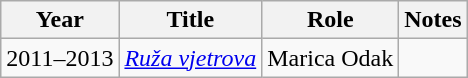<table class="wikitable sortable">
<tr>
<th>Year</th>
<th>Title</th>
<th>Role</th>
<th class="unsortable">Notes</th>
</tr>
<tr>
<td>2011–2013</td>
<td><em><a href='#'>Ruža vjetrova</a></em></td>
<td>Marica Odak</td>
<td></td>
</tr>
</table>
